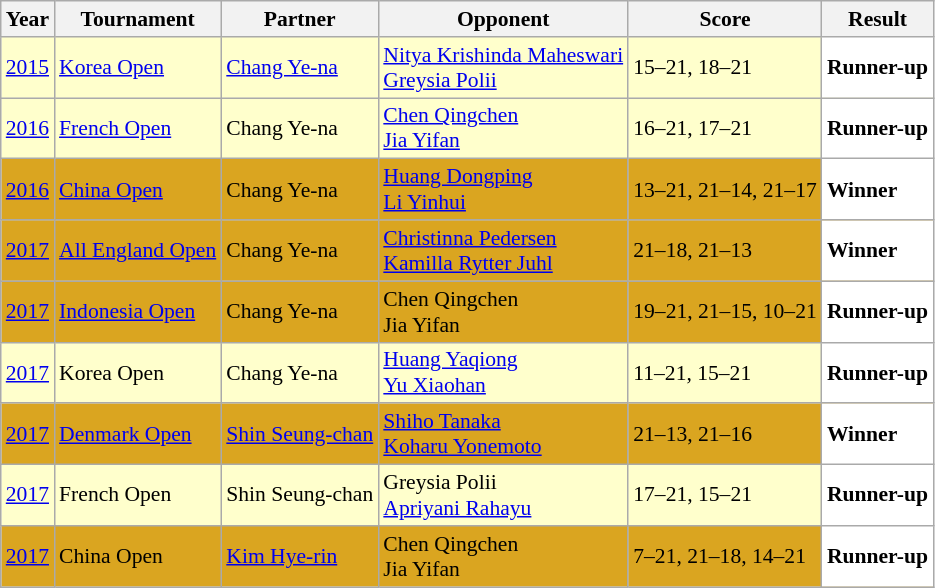<table class="sortable wikitable" style="font-size: 90%;">
<tr>
<th>Year</th>
<th>Tournament</th>
<th>Partner</th>
<th>Opponent</th>
<th>Score</th>
<th>Result</th>
</tr>
<tr style="background:#FFFFCC">
<td align="center"><a href='#'>2015</a></td>
<td align="left"><a href='#'>Korea Open</a></td>
<td align="left"> <a href='#'>Chang Ye-na</a></td>
<td align="left"> <a href='#'>Nitya Krishinda Maheswari</a><br> <a href='#'>Greysia Polii</a></td>
<td align="left">15–21, 18–21</td>
<td style="text-align:left; background:white"> <strong>Runner-up</strong></td>
</tr>
<tr style="background:#FFFFCC">
<td align="center"><a href='#'>2016</a></td>
<td align="left"><a href='#'>French Open</a></td>
<td align="left"> Chang Ye-na</td>
<td align="left"> <a href='#'>Chen Qingchen</a><br> <a href='#'>Jia Yifan</a></td>
<td align="left">16–21, 17–21</td>
<td style="text-align:left; background:white"> <strong>Runner-up</strong></td>
</tr>
<tr style="background:#DAA520">
<td align="center"><a href='#'>2016</a></td>
<td align="left"><a href='#'>China Open</a></td>
<td align="left"> Chang Ye-na</td>
<td align="left"> <a href='#'>Huang Dongping</a><br> <a href='#'>Li Yinhui</a></td>
<td align="left">13–21, 21–14, 21–17</td>
<td style="text-align:left; background:white"> <strong>Winner</strong></td>
</tr>
<tr style="background:#DAA520">
<td align="center"><a href='#'>2017</a></td>
<td align="left"><a href='#'>All England Open</a></td>
<td align="left"> Chang Ye-na</td>
<td align="left"> <a href='#'>Christinna Pedersen</a><br> <a href='#'>Kamilla Rytter Juhl</a></td>
<td align="left">21–18, 21–13</td>
<td style="text-align:left; background:white"> <strong>Winner</strong></td>
</tr>
<tr style="background:#DAA520">
<td align="center"><a href='#'>2017</a></td>
<td align="left"><a href='#'>Indonesia Open</a></td>
<td align="left"> Chang Ye-na</td>
<td align="left"> Chen Qingchen<br> Jia Yifan</td>
<td align="left">19–21, 21–15, 10–21</td>
<td style="text-align:left; background:white"> <strong>Runner-up</strong></td>
</tr>
<tr style="background:#FFFFCC">
<td align="center"><a href='#'>2017</a></td>
<td align="left">Korea Open</td>
<td align="left"> Chang Ye-na</td>
<td align="left"> <a href='#'>Huang Yaqiong</a><br> <a href='#'>Yu Xiaohan</a></td>
<td align="left">11–21, 15–21</td>
<td style="text-align:left; background:white"> <strong>Runner-up</strong></td>
</tr>
<tr style="background:#DAA520">
<td align="center"><a href='#'>2017</a></td>
<td align="left"><a href='#'>Denmark Open</a></td>
<td align="left"> <a href='#'>Shin Seung-chan</a></td>
<td align="left"> <a href='#'>Shiho Tanaka</a><br> <a href='#'>Koharu Yonemoto</a></td>
<td align="left">21–13, 21–16</td>
<td style="text-align:left; background:white"> <strong>Winner</strong></td>
</tr>
<tr style="background:#FFFFCC">
<td align="center"><a href='#'>2017</a></td>
<td align="left">French Open</td>
<td align="left"> Shin Seung-chan</td>
<td align="left"> Greysia Polii<br> <a href='#'>Apriyani Rahayu</a></td>
<td align="left">17–21, 15–21</td>
<td style="text-align:left; background:white"> <strong>Runner-up</strong></td>
</tr>
<tr style="background:#DAA520">
<td align="center"><a href='#'>2017</a></td>
<td align="left">China Open</td>
<td align="left"> <a href='#'>Kim Hye-rin</a></td>
<td align="left"> Chen Qingchen<br> Jia Yifan</td>
<td align="left">7–21, 21–18, 14–21</td>
<td style="text-align:left; background:white"> <strong>Runner-up</strong></td>
</tr>
</table>
